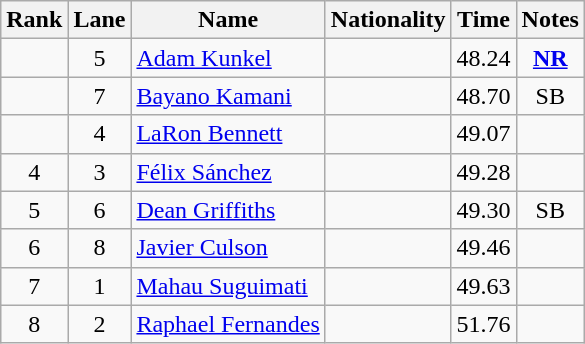<table class="wikitable sortable" style="text-align:center">
<tr>
<th>Rank</th>
<th>Lane</th>
<th>Name</th>
<th>Nationality</th>
<th>Time</th>
<th>Notes</th>
</tr>
<tr>
<td></td>
<td>5</td>
<td align=left><a href='#'>Adam Kunkel</a></td>
<td align=left></td>
<td>48.24</td>
<td><strong><a href='#'>NR</a></strong></td>
</tr>
<tr>
<td></td>
<td>7</td>
<td align=left><a href='#'>Bayano Kamani</a></td>
<td align=left></td>
<td>48.70</td>
<td>SB</td>
</tr>
<tr>
<td></td>
<td>4</td>
<td align=left><a href='#'>LaRon Bennett</a></td>
<td align=left></td>
<td>49.07</td>
<td></td>
</tr>
<tr>
<td>4</td>
<td>3</td>
<td align=left><a href='#'>Félix Sánchez</a></td>
<td align=left></td>
<td>49.28</td>
<td></td>
</tr>
<tr>
<td>5</td>
<td>6</td>
<td align=left><a href='#'>Dean Griffiths</a></td>
<td align=left></td>
<td>49.30</td>
<td>SB</td>
</tr>
<tr>
<td>6</td>
<td>8</td>
<td align=left><a href='#'>Javier Culson</a></td>
<td align=left></td>
<td>49.46</td>
<td></td>
</tr>
<tr>
<td>7</td>
<td>1</td>
<td align=left><a href='#'>Mahau Suguimati</a></td>
<td align=left></td>
<td>49.63</td>
<td></td>
</tr>
<tr>
<td>8</td>
<td>2</td>
<td align=left><a href='#'>Raphael Fernandes</a></td>
<td align=left></td>
<td>51.76</td>
<td></td>
</tr>
</table>
